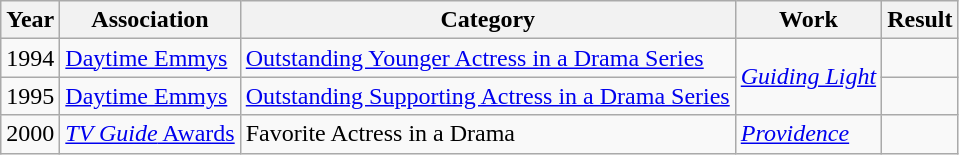<table class="wikitable">
<tr>
<th>Year</th>
<th>Association</th>
<th>Category</th>
<th>Work</th>
<th>Result</th>
</tr>
<tr>
<td>1994</td>
<td><a href='#'>Daytime Emmys</a></td>
<td><a href='#'>Outstanding Younger Actress in a Drama Series</a></td>
<td rowspan=2><em><a href='#'>Guiding Light</a></em></td>
<td></td>
</tr>
<tr>
<td>1995</td>
<td><a href='#'>Daytime Emmys</a></td>
<td><a href='#'>Outstanding Supporting Actress in a Drama Series</a></td>
<td></td>
</tr>
<tr>
<td>2000</td>
<td><a href='#'><em>TV Guide</em> Awards</a></td>
<td>Favorite Actress in a Drama</td>
<td><em><a href='#'>Providence</a></em></td>
<td></td>
</tr>
</table>
